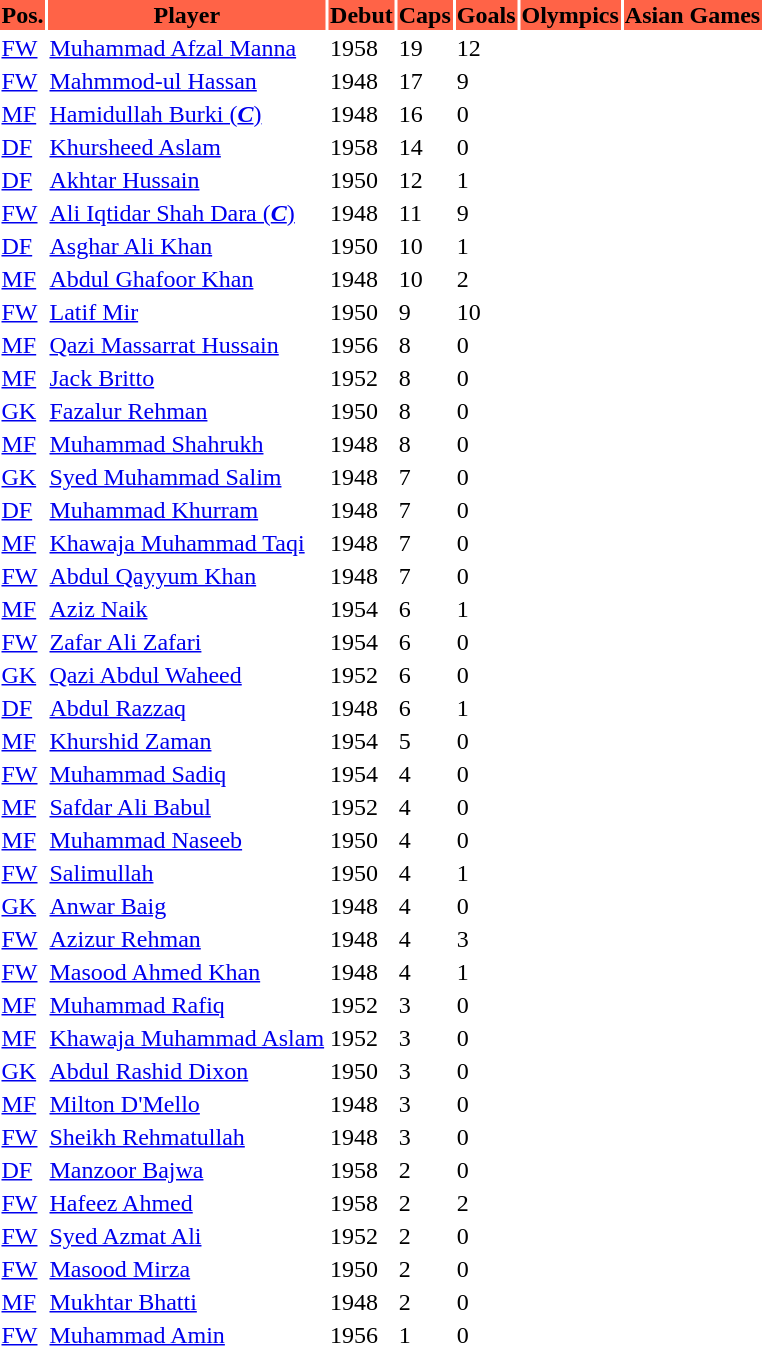<table class="sortable mw-collapsible mw-collapsed toccolours">
<tr>
<th style="background:#FF6347;">Pos.</th>
<th style="background:#FF6347;">Player</th>
<th style="background:#FF6347;">Debut</th>
<th style="background:#FF6347;">Caps</th>
<th style="background:#FF6347;">Goals</th>
<th style="background:#FF6347;">Olympics</th>
<th style="background:#FF6347;">Asian Games</th>
</tr>
<tr>
<td><a href='#'>FW</a></td>
<td><a href='#'>Muhammad Afzal Manna</a></td>
<td>1958</td>
<td>19</td>
<td>12</td>
<td></td>
<td></td>
</tr>
<tr>
<td><a href='#'>FW</a></td>
<td><a href='#'>Mahmmod-ul Hassan</a></td>
<td>1948</td>
<td>17</td>
<td>9</td>
<td></td>
<td></td>
</tr>
<tr>
<td><a href='#'>MF</a></td>
<td><a href='#'>Hamidullah Burki (<strong><em>C</em></strong>)</a></td>
<td>1948</td>
<td>16</td>
<td>0</td>
<td></td>
<td></td>
</tr>
<tr>
<td><a href='#'>DF</a></td>
<td><a href='#'>Khursheed Aslam</a></td>
<td>1958</td>
<td>14</td>
<td>0</td>
<td></td>
<td></td>
</tr>
<tr>
<td><a href='#'>DF</a></td>
<td><a href='#'>Akhtar Hussain</a></td>
<td>1950</td>
<td>12</td>
<td>1</td>
<td></td>
<td></td>
</tr>
<tr>
<td><a href='#'>FW</a></td>
<td><a href='#'>Ali Iqtidar Shah Dara (<strong><em>C</em></strong>)</a></td>
<td>1948</td>
<td>11</td>
<td>9</td>
<td></td>
<td></td>
</tr>
<tr>
<td><a href='#'>DF</a></td>
<td><a href='#'>Asghar Ali Khan</a></td>
<td>1950</td>
<td>10</td>
<td>1</td>
<td></td>
<td></td>
</tr>
<tr>
<td><a href='#'>MF</a></td>
<td><a href='#'>Abdul Ghafoor Khan</a></td>
<td>1948</td>
<td>10</td>
<td>2</td>
<td></td>
<td></td>
</tr>
<tr>
<td><a href='#'>FW</a></td>
<td><a href='#'>Latif Mir</a></td>
<td>1950</td>
<td>9</td>
<td>10</td>
<td></td>
<td></td>
</tr>
<tr>
<td><a href='#'>MF</a></td>
<td><a href='#'>Qazi Massarrat Hussain</a></td>
<td>1956</td>
<td>8</td>
<td>0</td>
<td></td>
<td></td>
</tr>
<tr>
<td><a href='#'>MF</a></td>
<td><a href='#'>Jack Britto</a></td>
<td>1952</td>
<td>8</td>
<td>0</td>
<td></td>
<td></td>
</tr>
<tr>
<td><a href='#'>GK</a></td>
<td><a href='#'>Fazalur Rehman</a></td>
<td>1950</td>
<td>8</td>
<td>0</td>
<td></td>
<td></td>
</tr>
<tr>
<td><a href='#'>MF</a></td>
<td><a href='#'>Muhammad Shahrukh</a></td>
<td>1948</td>
<td>8</td>
<td>0</td>
<td></td>
<td></td>
</tr>
<tr>
<td><a href='#'>GK</a></td>
<td><a href='#'>Syed Muhammad Salim</a></td>
<td>1948</td>
<td>7</td>
<td>0</td>
<td></td>
<td></td>
</tr>
<tr>
<td><a href='#'>DF</a></td>
<td><a href='#'>Muhammad Khurram</a></td>
<td>1948</td>
<td>7</td>
<td>0</td>
<td></td>
<td></td>
</tr>
<tr>
<td><a href='#'>MF</a></td>
<td><a href='#'>Khawaja Muhammad Taqi</a></td>
<td>1948</td>
<td>7</td>
<td>0</td>
<td></td>
<td></td>
</tr>
<tr>
<td><a href='#'>FW</a></td>
<td><a href='#'>Abdul Qayyum Khan</a></td>
<td>1948</td>
<td>7</td>
<td>0</td>
<td></td>
<td></td>
</tr>
<tr>
<td><a href='#'>MF</a></td>
<td><a href='#'>Aziz Naik</a></td>
<td>1954</td>
<td>6</td>
<td>1</td>
<td></td>
<td></td>
</tr>
<tr>
<td><a href='#'>FW</a></td>
<td><a href='#'>Zafar Ali Zafari</a></td>
<td>1954</td>
<td>6</td>
<td>0</td>
<td></td>
<td></td>
</tr>
<tr>
<td><a href='#'>GK</a></td>
<td><a href='#'>Qazi Abdul Waheed</a></td>
<td>1952</td>
<td>6</td>
<td>0</td>
<td></td>
<td></td>
</tr>
<tr>
<td><a href='#'>DF</a></td>
<td><a href='#'>Abdul Razzaq</a></td>
<td>1948</td>
<td>6</td>
<td>1</td>
<td></td>
<td></td>
</tr>
<tr>
<td><a href='#'>MF</a></td>
<td><a href='#'>Khurshid Zaman</a></td>
<td>1954</td>
<td>5</td>
<td>0</td>
<td></td>
<td></td>
</tr>
<tr>
<td><a href='#'>FW</a></td>
<td><a href='#'>Muhammad Sadiq</a></td>
<td>1954</td>
<td>4</td>
<td>0</td>
<td></td>
<td></td>
</tr>
<tr>
<td><a href='#'>MF</a></td>
<td><a href='#'>Safdar Ali Babul</a></td>
<td>1952</td>
<td>4</td>
<td>0</td>
<td></td>
<td></td>
</tr>
<tr>
<td><a href='#'>MF</a></td>
<td><a href='#'>Muhammad Naseeb</a></td>
<td>1950</td>
<td>4</td>
<td>0</td>
<td></td>
<td></td>
</tr>
<tr>
<td><a href='#'>FW</a></td>
<td><a href='#'>Salimullah</a></td>
<td>1950</td>
<td>4</td>
<td>1</td>
<td></td>
<td></td>
</tr>
<tr>
<td><a href='#'>GK</a></td>
<td><a href='#'>Anwar Baig</a></td>
<td>1948</td>
<td>4</td>
<td>0</td>
<td></td>
<td></td>
</tr>
<tr>
<td><a href='#'>FW</a></td>
<td><a href='#'>Azizur Rehman</a></td>
<td>1948</td>
<td>4</td>
<td>3</td>
<td></td>
<td></td>
</tr>
<tr>
<td><a href='#'>FW</a></td>
<td><a href='#'>Masood Ahmed Khan</a></td>
<td>1948</td>
<td>4</td>
<td>1</td>
<td></td>
<td></td>
</tr>
<tr>
<td><a href='#'>MF</a></td>
<td><a href='#'>Muhammad Rafiq</a></td>
<td>1952</td>
<td>3</td>
<td>0</td>
<td></td>
<td></td>
</tr>
<tr>
<td><a href='#'>MF</a></td>
<td><a href='#'>Khawaja Muhammad Aslam</a></td>
<td>1952</td>
<td>3</td>
<td>0</td>
<td></td>
<td></td>
</tr>
<tr>
<td><a href='#'>GK</a></td>
<td><a href='#'>Abdul Rashid Dixon</a></td>
<td>1950</td>
<td>3</td>
<td>0</td>
<td></td>
<td></td>
</tr>
<tr>
<td><a href='#'>MF</a></td>
<td><a href='#'>Milton D'Mello</a></td>
<td>1948</td>
<td>3</td>
<td>0</td>
<td></td>
<td></td>
</tr>
<tr>
<td><a href='#'>FW</a></td>
<td><a href='#'>Sheikh Rehmatullah</a></td>
<td>1948</td>
<td>3</td>
<td>0</td>
<td></td>
<td></td>
</tr>
<tr>
<td><a href='#'>DF</a></td>
<td><a href='#'>Manzoor Bajwa</a></td>
<td>1958</td>
<td>2</td>
<td>0</td>
<td></td>
<td></td>
</tr>
<tr>
<td><a href='#'>FW</a></td>
<td><a href='#'>Hafeez Ahmed</a></td>
<td>1958</td>
<td>2</td>
<td>2</td>
<td></td>
<td></td>
</tr>
<tr>
<td><a href='#'>FW</a></td>
<td><a href='#'>Syed Azmat Ali</a></td>
<td>1952</td>
<td>2</td>
<td>0</td>
<td></td>
<td></td>
</tr>
<tr>
<td><a href='#'>FW</a></td>
<td><a href='#'>Masood Mirza</a></td>
<td>1950</td>
<td>2</td>
<td>0</td>
<td></td>
<td></td>
</tr>
<tr>
<td><a href='#'>MF</a></td>
<td><a href='#'>Mukhtar Bhatti</a></td>
<td>1948</td>
<td>2</td>
<td>0</td>
<td></td>
<td></td>
</tr>
<tr>
<td><a href='#'>FW</a></td>
<td><a href='#'>Muhammad Amin</a></td>
<td>1956</td>
<td>1</td>
<td>0</td>
<td></td>
<td></td>
</tr>
</table>
